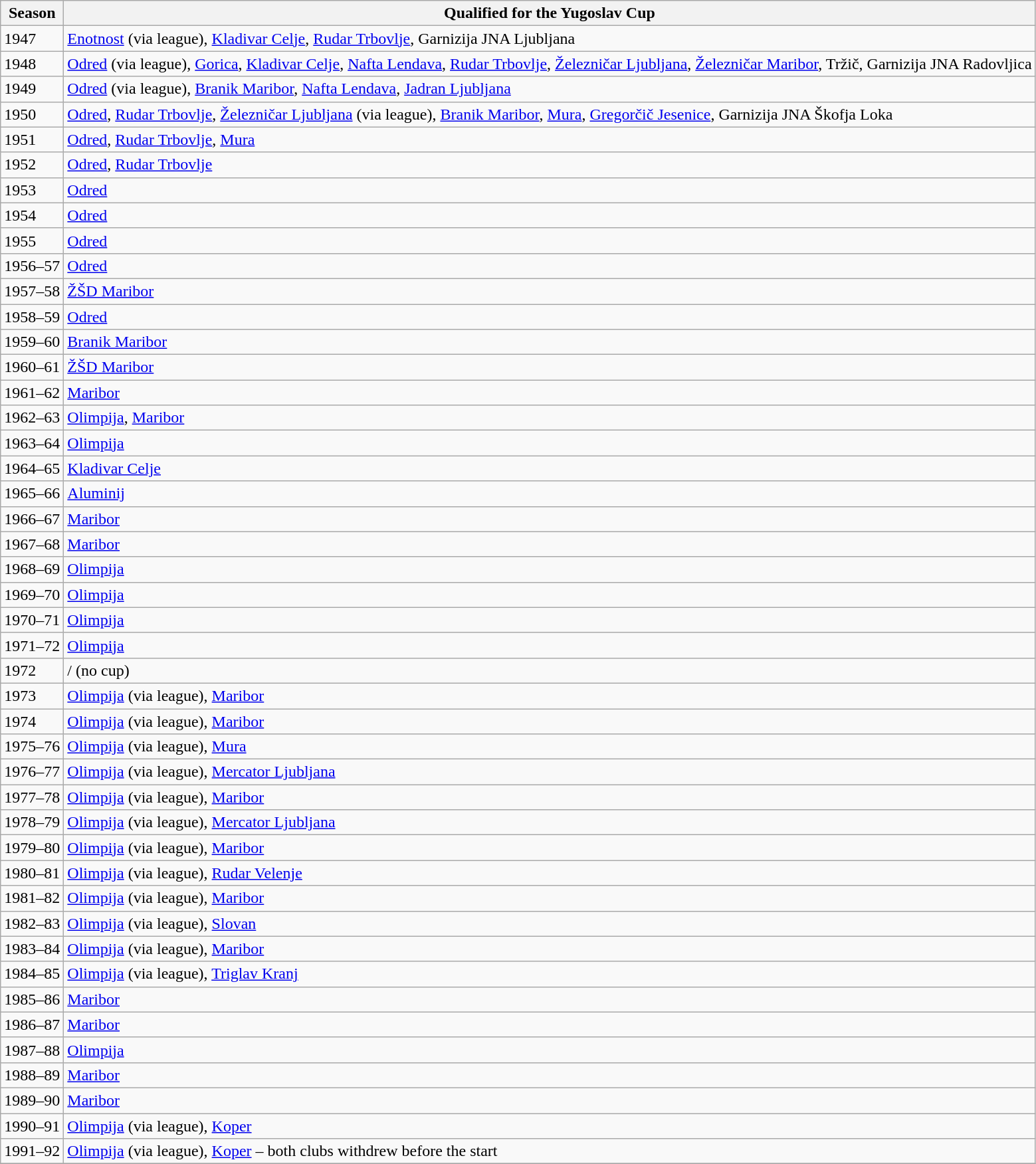<table class="wikitable">
<tr>
<th>Season</th>
<th>Qualified for the Yugoslav Cup</th>
</tr>
<tr>
<td>1947</td>
<td><a href='#'>Enotnost</a> (via league), <a href='#'>Kladivar Celje</a>, <a href='#'>Rudar Trbovlje</a>, Garnizija JNA Ljubljana</td>
</tr>
<tr>
<td>1948</td>
<td><a href='#'>Odred</a> (via league), <a href='#'>Gorica</a>, <a href='#'>Kladivar Celje</a>, <a href='#'>Nafta Lendava</a>, <a href='#'>Rudar Trbovlje</a>, <a href='#'>Železničar Ljubljana</a>, <a href='#'>Železničar Maribor</a>, Tržič, Garnizija JNA Radovljica</td>
</tr>
<tr>
<td>1949</td>
<td><a href='#'>Odred</a> (via league), <a href='#'>Branik Maribor</a>, <a href='#'>Nafta Lendava</a>, <a href='#'>Jadran Ljubljana</a></td>
</tr>
<tr>
<td>1950</td>
<td><a href='#'>Odred</a>, <a href='#'>Rudar Trbovlje</a>, <a href='#'>Železničar Ljubljana</a> (via league), <a href='#'>Branik Maribor</a>, <a href='#'>Mura</a>, <a href='#'>Gregorčič Jesenice</a>, Garnizija JNA Škofja Loka</td>
</tr>
<tr>
<td>1951</td>
<td><a href='#'>Odred</a>, <a href='#'>Rudar Trbovlje</a>, <a href='#'>Mura</a></td>
</tr>
<tr>
<td>1952</td>
<td><a href='#'>Odred</a>, <a href='#'>Rudar Trbovlje</a></td>
</tr>
<tr>
<td>1953</td>
<td><a href='#'>Odred</a></td>
</tr>
<tr>
<td>1954</td>
<td><a href='#'>Odred</a></td>
</tr>
<tr>
<td>1955</td>
<td><a href='#'>Odred</a></td>
</tr>
<tr>
<td>1956–57</td>
<td><a href='#'>Odred</a></td>
</tr>
<tr>
<td>1957–58</td>
<td><a href='#'>ŽŠD Maribor</a></td>
</tr>
<tr>
<td>1958–59</td>
<td><a href='#'>Odred</a></td>
</tr>
<tr>
<td>1959–60</td>
<td><a href='#'>Branik Maribor</a></td>
</tr>
<tr>
<td>1960–61</td>
<td><a href='#'>ŽŠD Maribor</a></td>
</tr>
<tr>
<td>1961–62</td>
<td><a href='#'>Maribor</a></td>
</tr>
<tr>
<td>1962–63</td>
<td><a href='#'>Olimpija</a>, <a href='#'>Maribor</a></td>
</tr>
<tr>
<td>1963–64</td>
<td><a href='#'>Olimpija</a></td>
</tr>
<tr>
<td>1964–65</td>
<td><a href='#'>Kladivar Celje</a></td>
</tr>
<tr>
<td>1965–66</td>
<td><a href='#'>Aluminij</a></td>
</tr>
<tr>
<td>1966–67</td>
<td><a href='#'>Maribor</a></td>
</tr>
<tr>
<td>1967–68</td>
<td><a href='#'>Maribor</a></td>
</tr>
<tr>
<td>1968–69</td>
<td><a href='#'>Olimpija</a></td>
</tr>
<tr>
<td>1969–70</td>
<td><a href='#'>Olimpija</a></td>
</tr>
<tr>
<td>1970–71</td>
<td><a href='#'>Olimpija</a></td>
</tr>
<tr>
<td>1971–72</td>
<td><a href='#'>Olimpija</a></td>
</tr>
<tr>
<td>1972</td>
<td>/ (no cup)</td>
</tr>
<tr>
<td>1973</td>
<td><a href='#'>Olimpija</a> (via league), <a href='#'>Maribor</a></td>
</tr>
<tr>
<td>1974</td>
<td><a href='#'>Olimpija</a> (via league), <a href='#'>Maribor</a></td>
</tr>
<tr>
<td>1975–76</td>
<td><a href='#'>Olimpija</a> (via league), <a href='#'>Mura</a></td>
</tr>
<tr>
<td>1976–77</td>
<td><a href='#'>Olimpija</a> (via league), <a href='#'>Mercator Ljubljana</a></td>
</tr>
<tr>
<td>1977–78</td>
<td><a href='#'>Olimpija</a> (via league), <a href='#'>Maribor</a></td>
</tr>
<tr>
<td>1978–79</td>
<td><a href='#'>Olimpija</a> (via league), <a href='#'>Mercator Ljubljana</a></td>
</tr>
<tr>
<td>1979–80</td>
<td><a href='#'>Olimpija</a> (via league), <a href='#'>Maribor</a></td>
</tr>
<tr>
<td>1980–81</td>
<td><a href='#'>Olimpija</a> (via league), <a href='#'>Rudar Velenje</a></td>
</tr>
<tr>
<td>1981–82</td>
<td><a href='#'>Olimpija</a> (via league), <a href='#'>Maribor</a></td>
</tr>
<tr>
<td>1982–83</td>
<td><a href='#'>Olimpija</a> (via league), <a href='#'>Slovan</a></td>
</tr>
<tr>
<td>1983–84</td>
<td><a href='#'>Olimpija</a> (via league), <a href='#'>Maribor</a></td>
</tr>
<tr>
<td>1984–85</td>
<td><a href='#'>Olimpija</a> (via league), <a href='#'>Triglav Kranj</a></td>
</tr>
<tr>
<td>1985–86</td>
<td><a href='#'>Maribor</a></td>
</tr>
<tr>
<td>1986–87</td>
<td><a href='#'>Maribor</a></td>
</tr>
<tr>
<td>1987–88</td>
<td><a href='#'>Olimpija</a></td>
</tr>
<tr>
<td>1988–89</td>
<td><a href='#'>Maribor</a></td>
</tr>
<tr>
<td>1989–90</td>
<td><a href='#'>Maribor</a></td>
</tr>
<tr>
<td>1990–91</td>
<td><a href='#'>Olimpija</a> (via league), <a href='#'>Koper</a></td>
</tr>
<tr>
<td>1991–92</td>
<td><a href='#'>Olimpija</a> (via league), <a href='#'>Koper</a> – both clubs withdrew before the start</td>
</tr>
<tr>
</tr>
</table>
